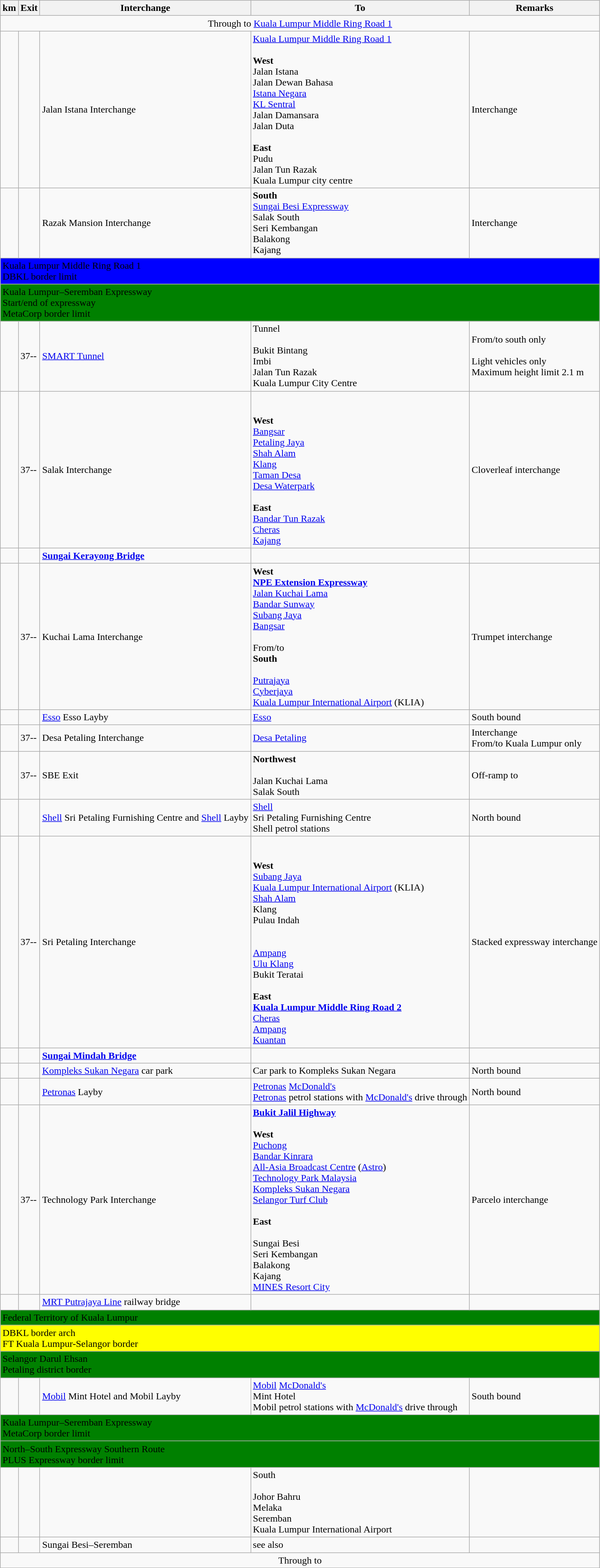<table class="wikitable">
<tr>
<th>km</th>
<th>Exit</th>
<th>Interchange</th>
<th>To</th>
<th>Remarks</th>
</tr>
<tr>
<td colspan="7" style="text-align:center;">Through to <a href='#'>Kuala Lumpur Middle Ring Road 1</a></td>
</tr>
<tr>
<td></td>
<td></td>
<td>Jalan Istana Interchange</td>
<td><a href='#'>Kuala Lumpur Middle Ring Road 1</a><br><br><strong>West</strong><br>Jalan Istana<br>Jalan Dewan Bahasa<br><a href='#'>Istana Negara</a><br><a href='#'>KL Sentral</a><br>Jalan Damansara<br>Jalan Duta<br><br><strong>East</strong><br>Pudu<br>Jalan Tun Razak<br>Kuala Lumpur city centre</td>
<td>Interchange</td>
</tr>
<tr>
<td></td>
<td></td>
<td>Razak Mansion Interchange</td>
<td><strong>South</strong><br> <a href='#'>Sungai Besi Expressway</a> <br>Salak South<br>Seri Kembangan<br>Balakong<br>Kajang</td>
<td>Interchange</td>
</tr>
<tr>
<td style="width:600px" colspan="6" style="text-align:center" bgcolor="blue"><span>Kuala Lumpur Middle Ring Road 1<br>DBKL border limit</span></td>
</tr>
<tr>
<td style="width:600px" colspan="6" style="text-align:center" bgcolor="green"><span> Kuala Lumpur–Seremban Expressway<br>Start/end of expressway<br>MetaCorp border limit</span></td>
</tr>
<tr>
<td></td>
<td>37--</td>
<td><a href='#'>SMART Tunnel</a></td>
<td>Tunnel<br><br>Bukit Bintang<br>Imbi<br>Jalan Tun Razak<br>Kuala Lumpur City Centre</td>
<td>From/to south only<br><br>Light vehicles only<br>Maximum height limit 2.1 m</td>
</tr>
<tr>
<td></td>
<td>37--</td>
<td>Salak Interchange</td>
<td><br><br><strong>West</strong><br> <a href='#'>Bangsar</a><br> <a href='#'>Petaling Jaya</a><br> <a href='#'>Shah Alam</a><br> <a href='#'>Klang</a><br><a href='#'>Taman Desa</a><br> <a href='#'>Desa Waterpark</a><br><br><strong>East</strong><br> <a href='#'>Bandar Tun Razak</a><br> <a href='#'>Cheras</a><br>  <a href='#'>Kajang</a></td>
<td>Cloverleaf interchange</td>
</tr>
<tr>
<td></td>
<td></td>
<td><strong><a href='#'>Sungai Kerayong Bridge</a></strong></td>
<td></td>
<td></td>
</tr>
<tr>
<td></td>
<td>37--</td>
<td>Kuchai Lama Interchange</td>
<td><strong>West</strong><br> <strong><a href='#'>NPE Extension Expressway</a></strong> <br><a href='#'>Jalan Kuchai Lama</a><br><a href='#'>Bandar Sunway</a><br><a href='#'>Subang Jaya</a><br><a href='#'>Bangsar</a><br><br>From/to <br><strong>South</strong><br><br><a href='#'>Putrajaya</a><br><a href='#'>Cyberjaya</a><br><a href='#'>Kuala Lumpur International Airport</a> (KLIA) </td>
<td>Trumpet interchange</td>
</tr>
<tr>
<td></td>
<td></td>
<td> <a href='#'>Esso</a> Esso Layby</td>
<td> <a href='#'>Esso</a> </td>
<td>South bound</td>
</tr>
<tr>
<td></td>
<td>37--</td>
<td>Desa Petaling Interchange</td>
<td><a href='#'>Desa Petaling</a></td>
<td>Interchange<br>From/to Kuala Lumpur only</td>
</tr>
<tr>
<td></td>
<td>37--</td>
<td>SBE Exit</td>
<td><strong>Northwest</strong><br><br>Jalan Kuchai Lama<br>Salak South</td>
<td>Off-ramp to </td>
</tr>
<tr>
<td></td>
<td></td>
<td> <a href='#'>Shell</a> Sri Petaling Furnishing Centre and <a href='#'>Shell</a> Layby</td>
<td>  <a href='#'>Shell</a> <br>Sri Petaling Furnishing Centre<br>Shell petrol stations</td>
<td>North bound</td>
</tr>
<tr>
<td></td>
<td>37--</td>
<td>Sri Petaling Interchange</td>
<td><br><br><strong>West</strong><br><a href='#'>Subang Jaya</a><br><a href='#'>Kuala Lumpur International Airport</a> (KLIA) <br><a href='#'>Shah Alam</a><br>Klang<br>Pulau Indah <br><br><br><a href='#'>Ampang</a> <br><a href='#'>Ulu Klang</a> <br>Bukit Teratai <br><br><strong>East</strong><br> <strong><a href='#'>Kuala Lumpur Middle Ring Road 2</a></strong><br><a href='#'>Cheras</a><br><a href='#'>Ampang</a><br><a href='#'>Kuantan</a></td>
<td>Stacked expressway interchange</td>
</tr>
<tr>
<td></td>
<td></td>
<td><strong><a href='#'>Sungai Mindah Bridge</a></strong></td>
<td></td>
<td></td>
</tr>
<tr>
<td></td>
<td></td>
<td> <a href='#'>Kompleks Sukan Negara</a> car park</td>
<td> Car park to Kompleks Sukan Negara</td>
<td>North bound</td>
</tr>
<tr>
<td></td>
<td></td>
<td> <a href='#'>Petronas</a> Layby</td>
<td>  <a href='#'>Petronas</a> <a href='#'>McDonald's</a> <br><a href='#'>Petronas</a> petrol stations with <a href='#'>McDonald's</a> drive through</td>
<td>North bound</td>
</tr>
<tr>
<td></td>
<td>37--</td>
<td>Technology Park Interchange</td>
<td> <strong><a href='#'>Bukit Jalil Highway</a></strong><br><br><strong>West</strong><br><a href='#'>Puchong</a><br><a href='#'>Bandar Kinrara</a><br><a href='#'>All-Asia Broadcast Centre</a> (<a href='#'>Astro</a>)<br><a href='#'>Technology Park Malaysia</a><br><a href='#'>Kompleks Sukan Negara</a><br><a href='#'>Selangor Turf Club</a><br><br><strong>East</strong><br><br>Sungai Besi<br>Seri Kembangan<br>Balakong<br>Kajang<br><a href='#'>MINES Resort City</a></td>
<td>Parcelo interchange</td>
</tr>
<tr>
<td></td>
<td></td>
<td> <a href='#'>MRT Putrajaya Line</a> railway bridge</td>
<td></td>
<td></td>
</tr>
<tr>
<td style="width:600px" colspan="6" style="text-align:center" bgcolor="green"><span>Federal Territory of Kuala Lumpur</span></td>
</tr>
<tr>
<td style="width:600px" colspan="6" style="text-align:center" bgcolor="yellow"><span>DBKL border arch<br>FT Kuala Lumpur-Selangor border</span></td>
</tr>
<tr>
<td style="width:600px" colspan="6" style="text-align:center" bgcolor="green"><span>Selangor Darul Ehsan<br>Petaling district border</span></td>
</tr>
<tr>
<td></td>
<td></td>
<td> <a href='#'>Mobil</a> Mint Hotel and Mobil Layby</td>
<td>  <a href='#'>Mobil</a> <a href='#'>McDonald's</a> <br>Mint Hotel<br>Mobil petrol stations with <a href='#'>McDonald's</a> drive through</td>
<td>South bound</td>
</tr>
<tr>
<td style="width:600px" colspan="6" style="text-align:center" bgcolor="green"><span> Kuala Lumpur–Seremban Expressway<br>MetaCorp border limit</span></td>
</tr>
<tr>
<td style="width:600px" colspan="6" style="text-align:center" bgcolor="green"><span> North–South Expressway Southern Route<br>PLUS Expressway border limit</span></td>
</tr>
<tr>
<td></td>
<td></td>
<td></td>
<td>South<br><br>  Johor Bahru<br>  Melaka<br>  Seremban<br>  Kuala Lumpur International Airport </td>
<td></td>
</tr>
<tr>
<td></td>
<td></td>
<td>Sungai Besi–Seremban</td>
<td>see also<br></td>
<td></td>
</tr>
<tr>
<td colspan="7" style="text-align:center;">Through to </td>
</tr>
</table>
